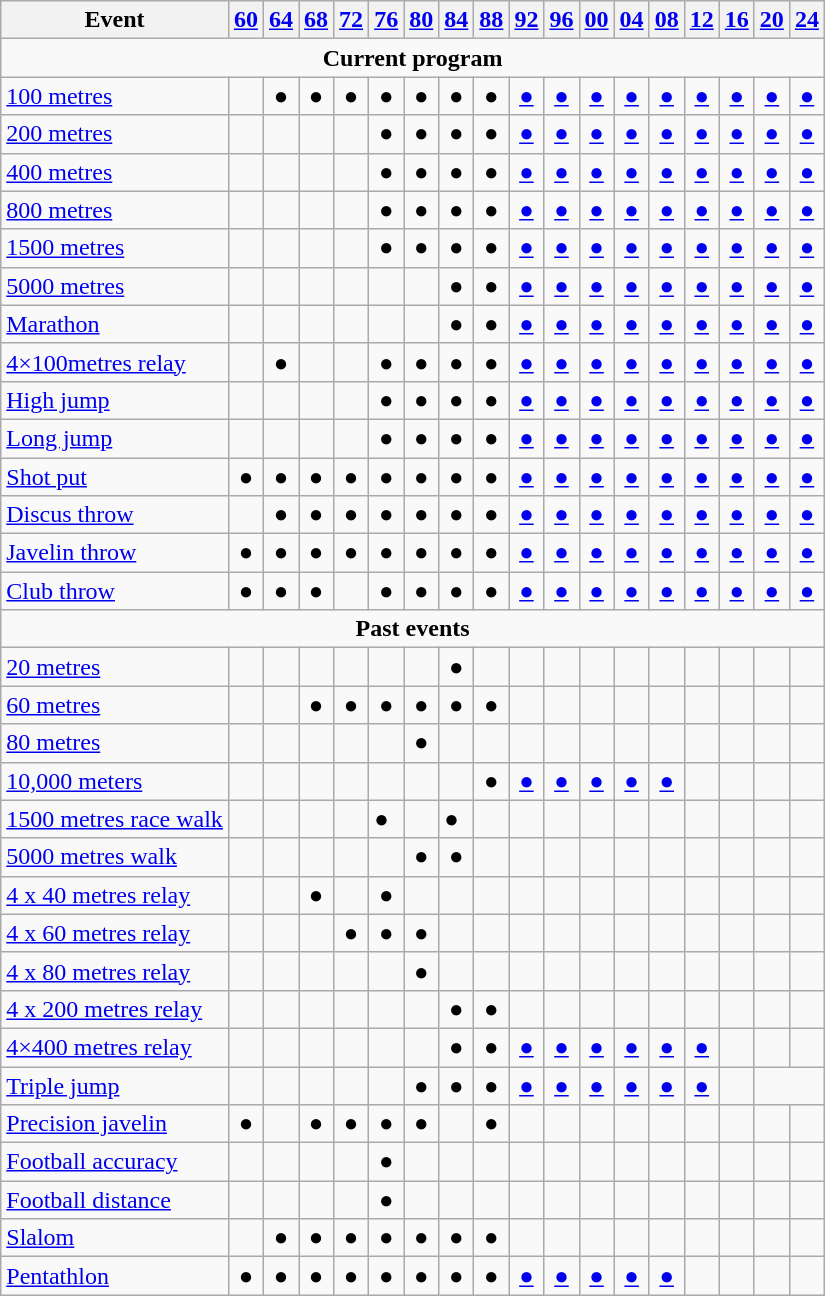<table class="wikitable">
<tr>
<th>Event</th>
<th><a href='#'>60</a></th>
<th><a href='#'>64</a></th>
<th><a href='#'>68</a></th>
<th><a href='#'>72</a></th>
<th><a href='#'>76</a></th>
<th><a href='#'>80</a></th>
<th><a href='#'>84</a></th>
<th><a href='#'>88</a></th>
<th><a href='#'>92</a></th>
<th><a href='#'>96</a></th>
<th><a href='#'>00</a></th>
<th><a href='#'>04</a></th>
<th><a href='#'>08</a></th>
<th><a href='#'>12</a></th>
<th><a href='#'>16</a></th>
<th><a href='#'>20</a></th>
<th><a href='#'>24</a></th>
</tr>
<tr align=center>
<td colspan=18 align=center><strong>Current program</strong></td>
</tr>
<tr align=center>
<td align=left><a href='#'>100 metres</a></td>
<td></td>
<td>●</td>
<td>●</td>
<td>●</td>
<td>●</td>
<td>●</td>
<td>●</td>
<td>●</td>
<td><a href='#'>●</a></td>
<td><a href='#'>●</a></td>
<td><a href='#'>●</a></td>
<td><a href='#'>●</a></td>
<td><a href='#'>●</a></td>
<td><a href='#'>●</a></td>
<td><a href='#'>●</a></td>
<td><a href='#'>●</a></td>
<td><a href='#'>●</a></td>
</tr>
<tr align=center>
<td align=left><a href='#'>200 metres</a></td>
<td></td>
<td></td>
<td></td>
<td></td>
<td>●</td>
<td>●</td>
<td>●</td>
<td>●</td>
<td><a href='#'>●</a></td>
<td><a href='#'>●</a></td>
<td><a href='#'>●</a></td>
<td><a href='#'>●</a></td>
<td><a href='#'>●</a></td>
<td><a href='#'>●</a></td>
<td><a href='#'>●</a></td>
<td><a href='#'>●</a></td>
<td><a href='#'>●</a></td>
</tr>
<tr align=center>
<td align=left><a href='#'>400 metres</a></td>
<td></td>
<td></td>
<td></td>
<td></td>
<td>●</td>
<td>●</td>
<td>●</td>
<td>●</td>
<td><a href='#'>●</a></td>
<td><a href='#'>●</a></td>
<td><a href='#'>●</a></td>
<td><a href='#'>●</a></td>
<td><a href='#'>●</a></td>
<td><a href='#'>●</a></td>
<td><a href='#'>●</a></td>
<td><a href='#'>●</a></td>
<td><a href='#'>●</a></td>
</tr>
<tr align=center>
<td align=left><a href='#'>800 metres</a></td>
<td></td>
<td></td>
<td></td>
<td></td>
<td>●</td>
<td>●</td>
<td>●</td>
<td>●</td>
<td><a href='#'>●</a></td>
<td><a href='#'>●</a></td>
<td><a href='#'>●</a></td>
<td><a href='#'>●</a></td>
<td><a href='#'>●</a></td>
<td><a href='#'>●</a></td>
<td><a href='#'>●</a></td>
<td><a href='#'>●</a></td>
<td><a href='#'>●</a></td>
</tr>
<tr align=center>
<td align=left><a href='#'>1500 metres</a></td>
<td></td>
<td></td>
<td></td>
<td></td>
<td>●</td>
<td>●</td>
<td>●</td>
<td>●</td>
<td><a href='#'>●</a></td>
<td><a href='#'>●</a></td>
<td><a href='#'>●</a></td>
<td><a href='#'>●</a></td>
<td><a href='#'>●</a></td>
<td><a href='#'>●</a></td>
<td><a href='#'>●</a></td>
<td><a href='#'>●</a></td>
<td><a href='#'>●</a></td>
</tr>
<tr align=center>
<td align=left><a href='#'>5000 metres</a></td>
<td></td>
<td></td>
<td></td>
<td></td>
<td></td>
<td></td>
<td>●</td>
<td>●</td>
<td><a href='#'>●</a></td>
<td><a href='#'>●</a></td>
<td><a href='#'>●</a></td>
<td><a href='#'>●</a></td>
<td><a href='#'>●</a></td>
<td><a href='#'>●</a></td>
<td><a href='#'>●</a></td>
<td><a href='#'>●</a></td>
<td><a href='#'>●</a></td>
</tr>
<tr align=center>
<td align=left><a href='#'>Marathon</a></td>
<td></td>
<td></td>
<td></td>
<td></td>
<td></td>
<td></td>
<td>●</td>
<td>●</td>
<td><a href='#'>●</a></td>
<td><a href='#'>●</a></td>
<td><a href='#'>●</a></td>
<td><a href='#'>●</a></td>
<td><a href='#'>●</a></td>
<td><a href='#'>●</a></td>
<td><a href='#'>●</a></td>
<td><a href='#'>●</a></td>
<td><a href='#'>●</a></td>
</tr>
<tr align=center>
<td align=left><a href='#'>4×100metres relay</a></td>
<td></td>
<td>●</td>
<td></td>
<td></td>
<td>●</td>
<td>●</td>
<td>●</td>
<td>●</td>
<td><a href='#'>●</a></td>
<td><a href='#'>●</a></td>
<td><a href='#'>●</a></td>
<td><a href='#'>●</a></td>
<td><a href='#'>●</a></td>
<td><a href='#'>●</a></td>
<td><a href='#'>●</a></td>
<td><a href='#'>●</a></td>
<td><a href='#'>●</a></td>
</tr>
<tr align=center>
<td align=left><a href='#'>High jump</a></td>
<td></td>
<td></td>
<td></td>
<td></td>
<td>●</td>
<td>●</td>
<td>●</td>
<td>●</td>
<td><a href='#'>●</a></td>
<td><a href='#'>●</a></td>
<td><a href='#'>●</a></td>
<td><a href='#'>●</a></td>
<td><a href='#'>●</a></td>
<td><a href='#'>●</a></td>
<td><a href='#'>●</a></td>
<td><a href='#'>●</a></td>
<td><a href='#'>●</a></td>
</tr>
<tr align=center>
<td align=left><a href='#'>Long jump</a></td>
<td></td>
<td></td>
<td></td>
<td></td>
<td>●</td>
<td>●</td>
<td>●</td>
<td>●</td>
<td><a href='#'>●</a></td>
<td><a href='#'>●</a></td>
<td><a href='#'>●</a></td>
<td><a href='#'>●</a></td>
<td><a href='#'>●</a></td>
<td><a href='#'>●</a></td>
<td><a href='#'>●</a></td>
<td><a href='#'>●</a></td>
<td><a href='#'>●</a></td>
</tr>
<tr align=center>
<td align=left><a href='#'>Shot put</a></td>
<td>●</td>
<td>●</td>
<td>●</td>
<td>●</td>
<td>●</td>
<td>●</td>
<td>●</td>
<td>●</td>
<td><a href='#'>●</a></td>
<td><a href='#'>●</a></td>
<td><a href='#'>●</a></td>
<td><a href='#'>●</a></td>
<td><a href='#'>●</a></td>
<td><a href='#'>●</a></td>
<td><a href='#'>●</a></td>
<td><a href='#'>●</a></td>
<td><a href='#'>●</a></td>
</tr>
<tr align=center>
<td align=left><a href='#'>Discus throw</a></td>
<td></td>
<td>●</td>
<td>●</td>
<td>●</td>
<td>●</td>
<td>●</td>
<td>●</td>
<td>●</td>
<td><a href='#'>●</a></td>
<td><a href='#'>●</a></td>
<td><a href='#'>●</a></td>
<td><a href='#'>●</a></td>
<td><a href='#'>●</a></td>
<td><a href='#'>●</a></td>
<td><a href='#'>●</a></td>
<td><a href='#'>●</a></td>
<td><a href='#'>●</a></td>
</tr>
<tr align=center>
<td align=left><a href='#'>Javelin throw</a></td>
<td>●</td>
<td>●</td>
<td>●</td>
<td>●</td>
<td>●</td>
<td>●</td>
<td>●</td>
<td>●</td>
<td><a href='#'>●</a></td>
<td><a href='#'>●</a></td>
<td><a href='#'>●</a></td>
<td><a href='#'>●</a></td>
<td><a href='#'>●</a></td>
<td><a href='#'>●</a></td>
<td><a href='#'>●</a></td>
<td><a href='#'>●</a></td>
<td><a href='#'>●</a></td>
</tr>
<tr align=center>
<td align=left><a href='#'>Club throw</a></td>
<td>●</td>
<td>●</td>
<td>●</td>
<td></td>
<td>●</td>
<td>●</td>
<td>●</td>
<td>●</td>
<td><a href='#'>●</a></td>
<td><a href='#'>●</a></td>
<td><a href='#'>●</a></td>
<td><a href='#'>●</a></td>
<td><a href='#'>●</a></td>
<td><a href='#'>●</a></td>
<td><a href='#'>●</a></td>
<td><a href='#'>●</a></td>
<td><a href='#'>●</a></td>
</tr>
<tr align=center>
<td colspan=18 align=center><strong>Past events</strong></td>
</tr>
<tr align=center>
<td align=left><a href='#'>20 metres</a></td>
<td></td>
<td></td>
<td></td>
<td></td>
<td></td>
<td></td>
<td>●</td>
<td></td>
<td></td>
<td></td>
<td></td>
<td></td>
<td></td>
<td></td>
<td></td>
<td></td>
<td></td>
</tr>
<tr align=center>
<td align=left><a href='#'>60 metres</a></td>
<td></td>
<td></td>
<td>●</td>
<td>●</td>
<td>●</td>
<td>●</td>
<td>●</td>
<td>●</td>
<td></td>
<td></td>
<td></td>
<td></td>
<td></td>
<td></td>
<td></td>
<td></td>
<td></td>
</tr>
<tr align=center>
<td align=left><a href='#'>80 metres</a></td>
<td></td>
<td></td>
<td></td>
<td></td>
<td></td>
<td>●</td>
<td></td>
<td></td>
<td></td>
<td></td>
<td></td>
<td></td>
<td></td>
<td></td>
<td></td>
<td></td>
<td></td>
</tr>
<tr align=center>
<td align=left><a href='#'>10,000 meters</a></td>
<td></td>
<td></td>
<td></td>
<td></td>
<td></td>
<td></td>
<td></td>
<td>●</td>
<td><a href='#'>●</a></td>
<td><a href='#'>●</a></td>
<td><a href='#'>●</a></td>
<td><a href='#'>●</a></td>
<td><a href='#'>●</a></td>
<td></td>
<td></td>
<td></td>
<td></td>
</tr>
<tr>
<td><a href='#'>1500 metres race walk</a></td>
<td></td>
<td></td>
<td></td>
<td></td>
<td>●</td>
<td></td>
<td>●</td>
<td></td>
<td></td>
<td></td>
<td></td>
<td></td>
<td></td>
<td></td>
<td></td>
<td></td>
<td></td>
</tr>
<tr align=center>
<td align=left><a href='#'>5000 metres walk</a></td>
<td></td>
<td></td>
<td></td>
<td></td>
<td></td>
<td>●</td>
<td>●</td>
<td></td>
<td></td>
<td></td>
<td></td>
<td></td>
<td></td>
<td></td>
<td></td>
<td></td>
<td></td>
</tr>
<tr align=center>
<td align=left><a href='#'>4 x 40 metres relay</a></td>
<td></td>
<td></td>
<td>●</td>
<td></td>
<td>●</td>
<td></td>
<td></td>
<td></td>
<td></td>
<td></td>
<td></td>
<td></td>
<td></td>
<td></td>
<td></td>
<td></td>
<td></td>
</tr>
<tr align=center>
<td align=left><a href='#'>4 x 60 metres relay</a></td>
<td></td>
<td></td>
<td></td>
<td>●</td>
<td>●</td>
<td>●</td>
<td></td>
<td></td>
<td></td>
<td></td>
<td></td>
<td></td>
<td></td>
<td></td>
<td></td>
<td></td>
<td></td>
</tr>
<tr align=center>
<td align=left><a href='#'>4 x 80 metres relay</a></td>
<td></td>
<td></td>
<td></td>
<td></td>
<td></td>
<td>●</td>
<td></td>
<td></td>
<td></td>
<td></td>
<td></td>
<td></td>
<td></td>
<td></td>
<td></td>
<td></td>
<td></td>
</tr>
<tr align=center>
<td align=left><a href='#'>4 x 200 metres relay</a></td>
<td></td>
<td></td>
<td></td>
<td></td>
<td></td>
<td></td>
<td>●</td>
<td>●</td>
<td></td>
<td></td>
<td></td>
<td></td>
<td></td>
<td></td>
<td></td>
<td></td>
<td></td>
</tr>
<tr align=center>
<td align=left><a href='#'>4×400 metres relay</a></td>
<td></td>
<td></td>
<td></td>
<td></td>
<td></td>
<td></td>
<td>●</td>
<td>●</td>
<td><a href='#'>●</a></td>
<td><a href='#'>●</a></td>
<td><a href='#'>●</a></td>
<td><a href='#'>●</a></td>
<td><a href='#'>●</a></td>
<td><a href='#'>●</a></td>
<td></td>
<td></td>
<td></td>
</tr>
<tr align=center>
<td align=left><a href='#'>Triple jump</a></td>
<td></td>
<td></td>
<td></td>
<td></td>
<td></td>
<td>●</td>
<td>●</td>
<td>●</td>
<td><a href='#'>●</a></td>
<td><a href='#'>●</a></td>
<td><a href='#'>●</a></td>
<td><a href='#'>●</a></td>
<td><a href='#'>●</a></td>
<td><a href='#'>●</a></td>
<td></td>
</tr>
<tr align=center>
<td align=left><a href='#'>Precision javelin</a></td>
<td>●</td>
<td></td>
<td>●</td>
<td>●</td>
<td>●</td>
<td>●</td>
<td></td>
<td>●</td>
<td></td>
<td></td>
<td></td>
<td></td>
<td></td>
<td></td>
<td></td>
<td></td>
<td></td>
</tr>
<tr align=center>
<td align=left><a href='#'>Football accuracy</a></td>
<td></td>
<td></td>
<td></td>
<td></td>
<td>●</td>
<td></td>
<td></td>
<td></td>
<td></td>
<td></td>
<td></td>
<td></td>
<td></td>
<td></td>
<td></td>
<td></td>
<td></td>
</tr>
<tr align=center>
<td align=left><a href='#'>Football distance</a></td>
<td></td>
<td></td>
<td></td>
<td></td>
<td>●</td>
<td></td>
<td></td>
<td></td>
<td></td>
<td></td>
<td></td>
<td></td>
<td></td>
<td></td>
<td></td>
<td></td>
<td></td>
</tr>
<tr align=center>
<td align=left><a href='#'>Slalom</a></td>
<td></td>
<td>●</td>
<td>●</td>
<td>●</td>
<td>●</td>
<td>●</td>
<td>●</td>
<td>●</td>
<td></td>
<td></td>
<td></td>
<td></td>
<td></td>
<td></td>
<td></td>
<td></td>
<td></td>
</tr>
<tr align=center>
<td align=left><a href='#'>Pentathlon</a></td>
<td>●</td>
<td>●</td>
<td>●</td>
<td>●</td>
<td>●</td>
<td>●</td>
<td>●</td>
<td>●</td>
<td><a href='#'>●</a></td>
<td><a href='#'>●</a></td>
<td><a href='#'>●</a></td>
<td><a href='#'>●</a></td>
<td><a href='#'>●</a></td>
<td></td>
<td></td>
<td></td>
<td></td>
</tr>
</table>
